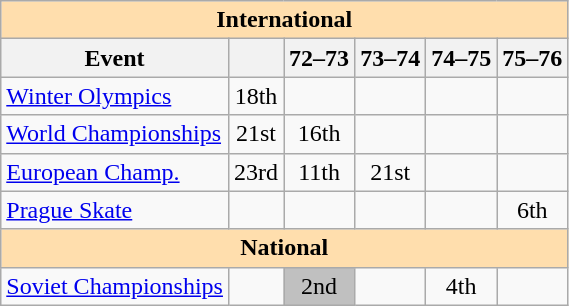<table class="wikitable" style="text-align:center">
<tr>
<th style="background-color: #ffdead; " colspan=6 align=center>International</th>
</tr>
<tr>
<th>Event</th>
<th></th>
<th>72–73</th>
<th>73–74</th>
<th>74–75</th>
<th>75–76</th>
</tr>
<tr>
<td align=left><a href='#'>Winter Olympics</a></td>
<td>18th</td>
<td></td>
<td></td>
<td></td>
<td></td>
</tr>
<tr>
<td align=left><a href='#'>World Championships</a></td>
<td>21st</td>
<td>16th</td>
<td></td>
<td></td>
<td></td>
</tr>
<tr>
<td align=left><a href='#'>European Champ.</a></td>
<td>23rd</td>
<td>11th</td>
<td>21st</td>
<td></td>
<td></td>
</tr>
<tr>
<td align=left><a href='#'>Prague Skate</a></td>
<td></td>
<td></td>
<td></td>
<td></td>
<td>6th</td>
</tr>
<tr>
<th style="background-color: #ffdead; " colspan=6 align=center>National</th>
</tr>
<tr>
<td align=left><a href='#'>Soviet Championships</a></td>
<td></td>
<td bgcolor=silver>2nd</td>
<td></td>
<td>4th</td>
<td></td>
</tr>
</table>
